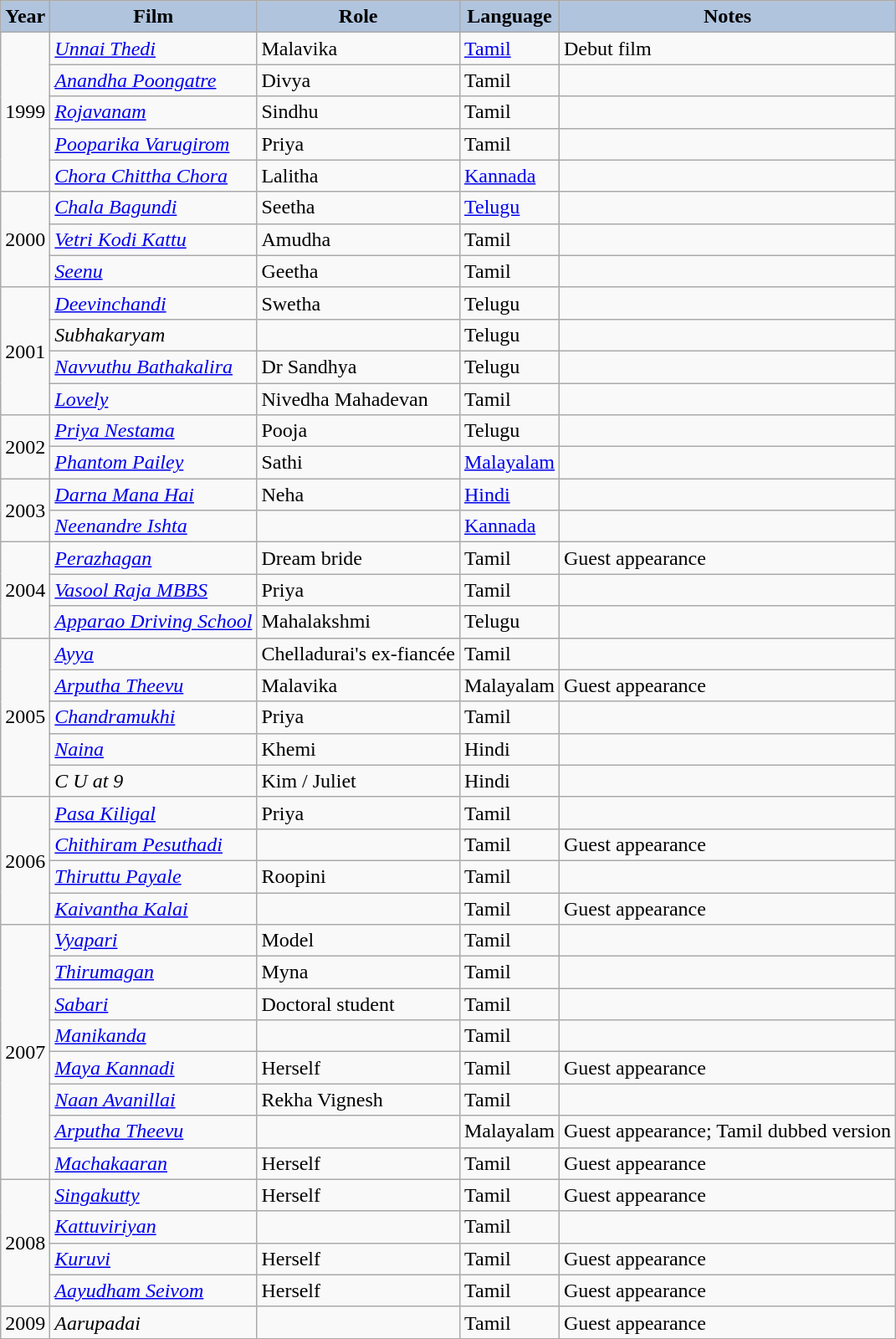<table class="wikitable sortable" background: #f9f9f9;>
<tr align="center">
<th style="background:#B0C4DE;">Year</th>
<th style="background:#B0C4DE;">Film</th>
<th style="background:#B0C4DE;">Role</th>
<th style="background:#B0C4DE;">Language</th>
<th style="background:#B0C4DE;">Notes</th>
</tr>
<tr>
<td rowspan="5">1999</td>
<td><em><a href='#'>Unnai Thedi</a></em></td>
<td>Malavika</td>
<td><a href='#'>Tamil</a></td>
<td>Debut film</td>
</tr>
<tr>
<td><em><a href='#'>Anandha Poongatre</a></em></td>
<td>Divya</td>
<td>Tamil</td>
<td></td>
</tr>
<tr>
<td><em><a href='#'>Rojavanam</a></em></td>
<td>Sindhu</td>
<td>Tamil</td>
<td></td>
</tr>
<tr>
<td><em><a href='#'>Pooparika Varugirom</a></em></td>
<td>Priya</td>
<td>Tamil</td>
<td></td>
</tr>
<tr>
<td><em><a href='#'>Chora Chittha Chora</a></em></td>
<td>Lalitha</td>
<td><a href='#'>Kannada</a></td>
<td></td>
</tr>
<tr>
<td rowspan="3">2000</td>
<td><em><a href='#'>Chala Bagundi</a></em></td>
<td>Seetha</td>
<td><a href='#'>Telugu</a></td>
<td></td>
</tr>
<tr>
<td><em><a href='#'>Vetri Kodi Kattu</a></em></td>
<td>Amudha</td>
<td>Tamil</td>
<td></td>
</tr>
<tr>
<td><em><a href='#'>Seenu</a></em></td>
<td>Geetha</td>
<td>Tamil</td>
<td></td>
</tr>
<tr>
<td rowspan="4">2001</td>
<td><em><a href='#'>Deevinchandi</a></em></td>
<td>Swetha</td>
<td>Telugu</td>
<td></td>
</tr>
<tr>
<td><em>Subhakaryam</em></td>
<td></td>
<td>Telugu</td>
<td></td>
</tr>
<tr>
<td><em><a href='#'>Navvuthu Bathakalira</a></em></td>
<td>Dr Sandhya</td>
<td>Telugu</td>
<td></td>
</tr>
<tr>
<td><em><a href='#'>Lovely</a></em></td>
<td>Nivedha Mahadevan</td>
<td>Tamil</td>
<td></td>
</tr>
<tr>
<td rowspan="2">2002</td>
<td><em><a href='#'>Priya Nestama</a></em></td>
<td>Pooja</td>
<td>Telugu</td>
<td></td>
</tr>
<tr>
<td><em><a href='#'>Phantom Pailey</a></em></td>
<td>Sathi</td>
<td><a href='#'>Malayalam</a></td>
<td></td>
</tr>
<tr>
<td rowspan="2">2003</td>
<td><em><a href='#'>Darna Mana Hai</a></em></td>
<td>Neha</td>
<td><a href='#'>Hindi</a></td>
<td></td>
</tr>
<tr>
<td><em><a href='#'>Neenandre Ishta</a></em></td>
<td></td>
<td><a href='#'>Kannada</a></td>
<td></td>
</tr>
<tr>
<td rowspan="3">2004</td>
<td><em><a href='#'>Perazhagan</a></em></td>
<td>Dream bride</td>
<td>Tamil</td>
<td>Guest appearance</td>
</tr>
<tr>
<td><em><a href='#'>Vasool Raja MBBS</a></em></td>
<td>Priya</td>
<td>Tamil</td>
<td></td>
</tr>
<tr>
<td><em><a href='#'>Apparao Driving School</a></em></td>
<td>Mahalakshmi</td>
<td>Telugu</td>
<td></td>
</tr>
<tr>
<td rowspan="5">2005</td>
<td><em><a href='#'>Ayya</a></em></td>
<td>Chelladurai's ex-fiancée</td>
<td>Tamil</td>
<td></td>
</tr>
<tr>
<td><em><a href='#'>Arputha Theevu</a></em></td>
<td>Malavika</td>
<td>Malayalam</td>
<td>Guest appearance</td>
</tr>
<tr>
<td><em><a href='#'>Chandramukhi</a></em></td>
<td>Priya</td>
<td>Tamil</td>
<td></td>
</tr>
<tr>
<td><em><a href='#'>Naina</a></em></td>
<td>Khemi</td>
<td>Hindi</td>
<td></td>
</tr>
<tr>
<td><em>C U at 9</em></td>
<td>Kim / Juliet</td>
<td>Hindi</td>
<td></td>
</tr>
<tr>
<td rowspan="4">2006</td>
<td><em><a href='#'>Pasa Kiligal</a></em></td>
<td>Priya</td>
<td>Tamil</td>
<td></td>
</tr>
<tr>
<td><em><a href='#'>Chithiram Pesuthadi</a></em></td>
<td></td>
<td>Tamil</td>
<td>Guest appearance</td>
</tr>
<tr>
<td><em><a href='#'>Thiruttu Payale</a></em></td>
<td>Roopini</td>
<td>Tamil</td>
<td></td>
</tr>
<tr>
<td><em><a href='#'>Kaivantha Kalai</a></em></td>
<td></td>
<td>Tamil</td>
<td>Guest appearance</td>
</tr>
<tr>
<td rowspan="8">2007</td>
<td><em><a href='#'>Vyapari</a></em></td>
<td>Model</td>
<td>Tamil</td>
<td></td>
</tr>
<tr>
<td><em><a href='#'>Thirumagan</a></em></td>
<td>Myna</td>
<td>Tamil</td>
<td></td>
</tr>
<tr>
<td><em><a href='#'>Sabari</a></em></td>
<td>Doctoral student</td>
<td>Tamil</td>
<td></td>
</tr>
<tr>
<td><em><a href='#'>Manikanda</a></em></td>
<td></td>
<td>Tamil</td>
<td></td>
</tr>
<tr>
<td><em><a href='#'>Maya Kannadi</a></em></td>
<td>Herself</td>
<td>Tamil</td>
<td>Guest appearance</td>
</tr>
<tr>
<td><em><a href='#'>Naan Avanillai</a></em></td>
<td>Rekha Vignesh</td>
<td>Tamil</td>
<td></td>
</tr>
<tr>
<td><em><a href='#'>Arputha Theevu</a></em></td>
<td></td>
<td>Malayalam</td>
<td>Guest appearance; Tamil dubbed version</td>
</tr>
<tr>
<td><em><a href='#'>Machakaaran</a></em></td>
<td>Herself</td>
<td>Tamil</td>
<td>Guest appearance</td>
</tr>
<tr>
<td rowspan="4">2008</td>
<td><em><a href='#'>Singakutty</a></em></td>
<td>Herself</td>
<td>Tamil</td>
<td>Guest appearance</td>
</tr>
<tr>
<td><em><a href='#'>Kattuviriyan</a></em></td>
<td></td>
<td>Tamil</td>
<td></td>
</tr>
<tr>
<td><em><a href='#'>Kuruvi</a></em></td>
<td>Herself</td>
<td>Tamil</td>
<td>Guest appearance</td>
</tr>
<tr>
<td><em><a href='#'>Aayudham Seivom</a></em></td>
<td>Herself</td>
<td>Tamil</td>
<td>Guest appearance</td>
</tr>
<tr>
<td rowspan="1">2009</td>
<td><em>Aarupadai</em></td>
<td></td>
<td>Tamil</td>
<td>Guest appearance</td>
</tr>
</table>
